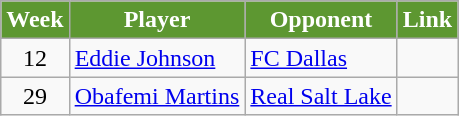<table class=wikitable>
<tr>
<th style="background:#5d9731; color:white; text-align:center;">Week</th>
<th style="background:#5d9731; color:white; text-align:center;">Player</th>
<th style="background:#5d9731; color:white; text-align:center;">Opponent</th>
<th style="background:#5d9731; color:white; text-align:center;">Link</th>
</tr>
<tr>
<td align=center>12</td>
<td> <a href='#'>Eddie Johnson</a></td>
<td><a href='#'>FC Dallas</a></td>
<td></td>
</tr>
<tr>
<td align=center>29</td>
<td> <a href='#'>Obafemi Martins</a></td>
<td><a href='#'>Real Salt Lake</a></td>
<td></td>
</tr>
</table>
